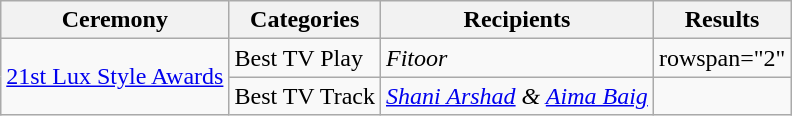<table class="wikitable style">
<tr>
<th>Ceremony</th>
<th>Categories</th>
<th>Recipients</th>
<th>Results</th>
</tr>
<tr>
<td rowspan="2"><a href='#'>21st Lux Style Awards</a></td>
<td>Best TV Play</td>
<td><em>Fitoor</em></td>
<td>rowspan="2" </td>
</tr>
<tr>
<td>Best TV Track</td>
<td><em><a href='#'>Shani Arshad</a> & <a href='#'>Aima Baig</a></em></td>
</tr>
</table>
